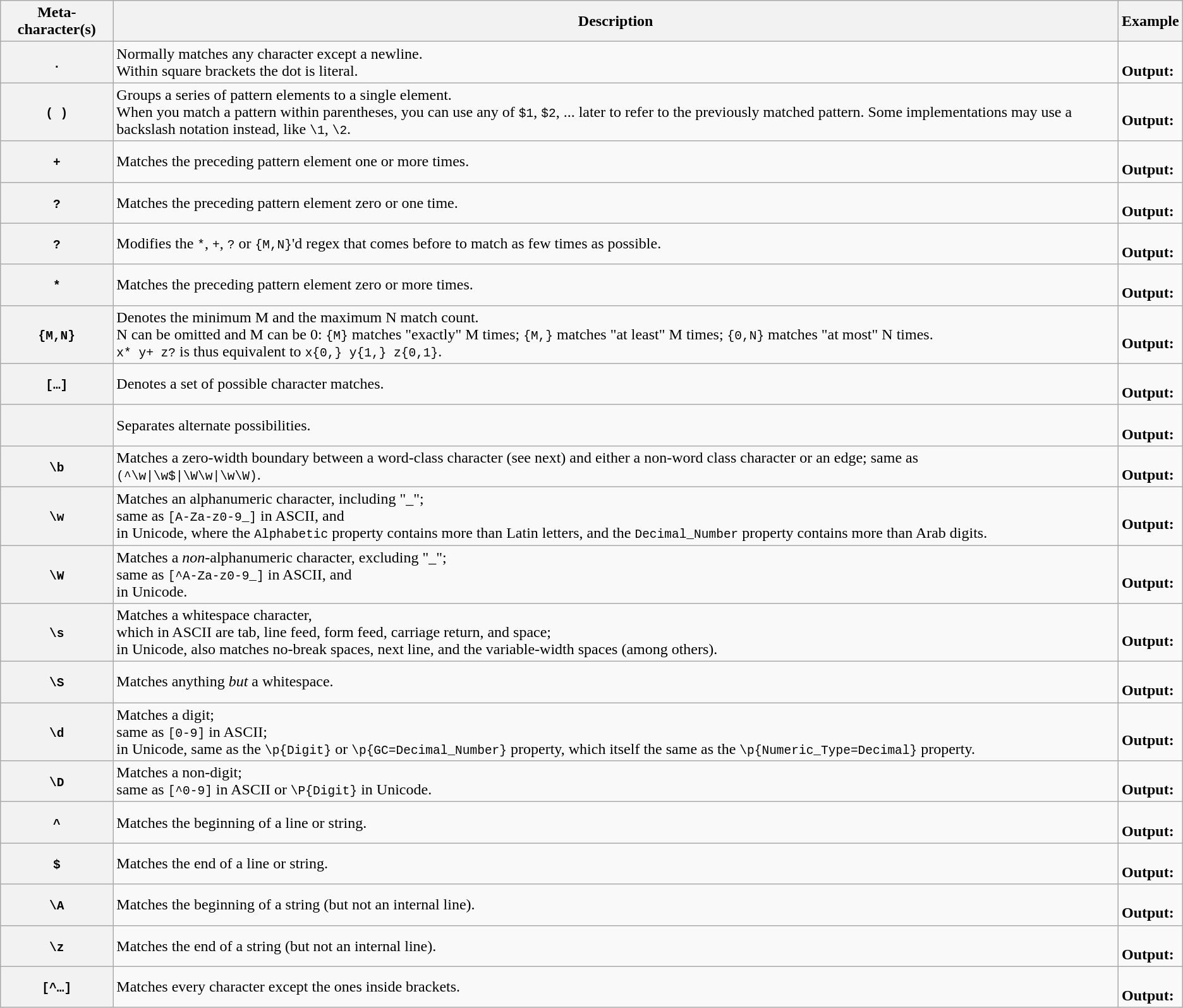<table class="wikitable">
<tr>
<th>Meta­character(s)</th>
<th>Description</th>
<th>Example</th>
</tr>
<tr>
<th><code>.</code></th>
<td>Normally matches any character except a newline. <br>Within square brackets the dot is literal.</td>
<td><br><strong>Output:</strong>
</td>
</tr>
<tr>
<th><code>( )</code></th>
<td>Groups a series of pattern elements to a single element. <br>When you match a pattern within parentheses, you can use any of <code>$1</code>, <code>$2</code>, ... later to refer to the previously matched pattern. Some implementations may use a backslash notation instead, like <code>\1</code>, <code>\2</code>.</td>
<td><br><strong>Output:</strong>
</td>
</tr>
<tr>
<th><code>+</code></th>
<td>Matches the preceding pattern element one or more times.</td>
<td><br><strong>Output:</strong>
</td>
</tr>
<tr>
<th><code>?</code></th>
<td>Matches the preceding pattern element zero or one time.</td>
<td><br><strong>Output:</strong>
</td>
</tr>
<tr>
<th><code>?</code></th>
<td>Modifies the <code>*</code>, <code>+</code>, <code>?</code> or <code>{M,N}</code>'d regex that comes before to match as few times as possible.</td>
<td><br><strong>Output:</strong>
</td>
</tr>
<tr>
<th><code>*</code></th>
<td>Matches the preceding pattern element zero or more times.</td>
<td><br><strong>Output:</strong>
</td>
</tr>
<tr>
<th><code>{M,N}</code></th>
<td>Denotes the minimum M and the maximum N match count.<br>N can be omitted and M can be 0: <code>{M}</code> matches "exactly" M times; <code>{M,}</code> matches "at least" M times; <code>{0,N}</code> matches "at most" N times.<br><code>x* y+ z?</code> is thus equivalent to <code>x{0,} y{1,} z{0,1}</code>.</td>
<td><br><strong>Output:</strong>
</td>
</tr>
<tr>
<th><code>[…]</code></th>
<td>Denotes a set of possible character matches.</td>
<td><br><strong>Output:</strong>
</td>
</tr>
<tr>
<th><code></code></th>
<td>Separates alternate possibilities.</td>
<td><br><strong>Output:</strong>
</td>
</tr>
<tr>
<th><code>\b</code></th>
<td>Matches a zero-width boundary between a word-class character (see next) and either a non-word class character or an edge; same as<br><code>(^\w|\w$|\W\w|\w\W)</code>.</td>
<td><br><strong>Output:</strong>
</td>
</tr>
<tr>
<th><code>\w</code></th>
<td>Matches an alphanumeric character, including "_"; <br>same as <code>[A-Za-z0-9_]</code> in ASCII, and<br>in Unicode, where the <code>Alphabetic</code> property contains more than Latin letters, and the <code>Decimal_Number</code> property contains more than Arab digits.</td>
<td><br><strong>Output:</strong>
</td>
</tr>
<tr>
<th><code>\W</code></th>
<td>Matches a <em>non</em>-alphanumeric character, excluding "_"; <br>same as <code>[^A-Za-z0-9_]</code> in ASCII, and<br>in Unicode.</td>
<td><br><strong>Output:</strong>
</td>
</tr>
<tr>
<th><code>\s</code></th>
<td>Matches a whitespace character, <br>which in ASCII are tab, line feed, form feed, carriage return, and space; <br>in Unicode, also matches no-<wbr>break spaces, next line, and the variable-<wbr>width spaces (among others).</td>
<td><br><strong>Output:</strong>
</td>
</tr>
<tr>
<th><code>\S</code></th>
<td>Matches anything <em>but</em> a whitespace.</td>
<td><br><strong>Output:</strong>
</td>
</tr>
<tr>
<th><code>\d</code></th>
<td>Matches a digit; <br>same as <code>[0-9]</code> in ASCII; <br>in Unicode, same as the <code>\p{Digit}</code> or <code>\p{GC=Decimal_Number}</code> property, which itself the same as the <code>\p{Numeric_Type=Decimal}</code> property.</td>
<td><br><strong>Output:</strong>
</td>
</tr>
<tr>
<th><code>\D</code></th>
<td>Matches a non-digit; <br>same as <code>[^0-9]</code> in ASCII or <code>\P{Digit}</code> in Unicode.</td>
<td><br><strong>Output:</strong>
</td>
</tr>
<tr>
<th><code>^</code></th>
<td>Matches the beginning of a line or string.</td>
<td><br><strong>Output:</strong>
</td>
</tr>
<tr>
<th><code>$</code></th>
<td>Matches the end of a line or string.</td>
<td><br><strong>Output:</strong>
</td>
</tr>
<tr>
<th><code>\A</code></th>
<td>Matches the beginning of a string (but not an internal line).</td>
<td><br><strong>Output:</strong>
</td>
</tr>
<tr>
<th><code>\z</code></th>
<td>Matches the end of a string (but not an internal line).</td>
<td><br><strong>Output:</strong>
</td>
</tr>
<tr>
<th><code>[^…]</code></th>
<td>Matches every character except the ones inside brackets.</td>
<td><br><strong>Output:</strong>
</td>
</tr>
</table>
